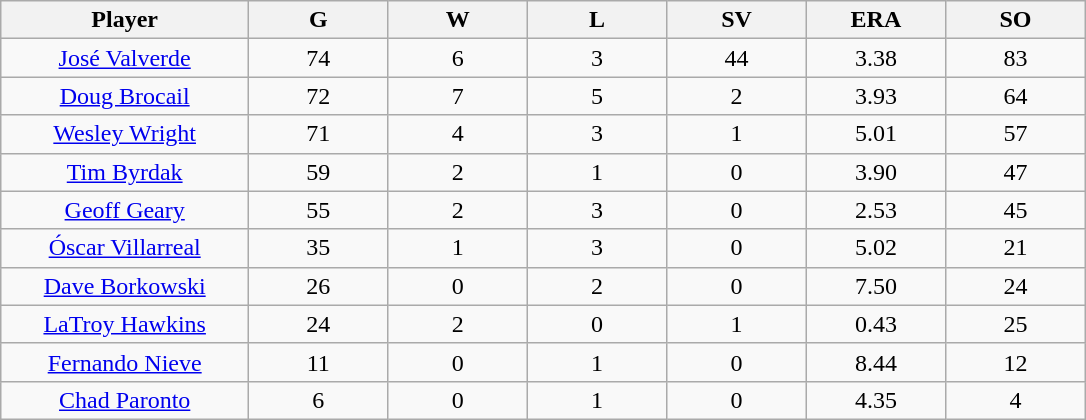<table class="wikitable sortable">
<tr>
<th bgcolor="#DDDDFF" width="16%">Player</th>
<th bgcolor="#DDDDFF" width="9%">G</th>
<th bgcolor="#DDDDFF" width="9%">W</th>
<th bgcolor="#DDDDFF" width="9%">L</th>
<th bgcolor="#DDDDFF" width="9%">SV</th>
<th bgcolor="#DDDDFF" width="9%">ERA</th>
<th bgcolor="#DDDDFF" width="9%">SO</th>
</tr>
<tr align=center>
<td><a href='#'>José Valverde</a></td>
<td>74</td>
<td>6</td>
<td>3</td>
<td>44</td>
<td>3.38</td>
<td>83</td>
</tr>
<tr align=center>
<td><a href='#'>Doug Brocail</a></td>
<td>72</td>
<td>7</td>
<td>5</td>
<td>2</td>
<td>3.93</td>
<td>64</td>
</tr>
<tr align=center>
<td><a href='#'>Wesley Wright</a></td>
<td>71</td>
<td>4</td>
<td>3</td>
<td>1</td>
<td>5.01</td>
<td>57</td>
</tr>
<tr align=center>
<td><a href='#'>Tim Byrdak</a></td>
<td>59</td>
<td>2</td>
<td>1</td>
<td>0</td>
<td>3.90</td>
<td>47</td>
</tr>
<tr align=center>
<td><a href='#'>Geoff Geary</a></td>
<td>55</td>
<td>2</td>
<td>3</td>
<td>0</td>
<td>2.53</td>
<td>45</td>
</tr>
<tr align=center>
<td><a href='#'>Óscar Villarreal</a></td>
<td>35</td>
<td>1</td>
<td>3</td>
<td>0</td>
<td>5.02</td>
<td>21</td>
</tr>
<tr align=center>
<td><a href='#'>Dave Borkowski</a></td>
<td>26</td>
<td>0</td>
<td>2</td>
<td>0</td>
<td>7.50</td>
<td>24</td>
</tr>
<tr align=center>
<td><a href='#'>LaTroy Hawkins</a></td>
<td>24</td>
<td>2</td>
<td>0</td>
<td>1</td>
<td>0.43</td>
<td>25</td>
</tr>
<tr align=center>
<td><a href='#'>Fernando Nieve</a></td>
<td>11</td>
<td>0</td>
<td>1</td>
<td>0</td>
<td>8.44</td>
<td>12</td>
</tr>
<tr align=center>
<td><a href='#'>Chad Paronto</a></td>
<td>6</td>
<td>0</td>
<td>1</td>
<td>0</td>
<td>4.35</td>
<td>4</td>
</tr>
</table>
